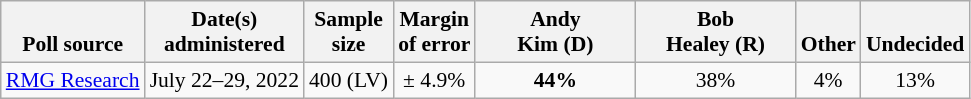<table class="wikitable" style="font-size:90%;text-align:center;">
<tr valign=bottom>
<th>Poll source</th>
<th>Date(s)<br>administered</th>
<th>Sample<br>size</th>
<th>Margin<br>of error</th>
<th style="width:100px;">Andy<br>Kim (D)</th>
<th style="width:100px;">Bob<br>Healey (R)</th>
<th>Other</th>
<th>Undecided</th>
</tr>
<tr>
<td style="text-align:left;"><a href='#'>RMG Research</a></td>
<td>July 22–29, 2022</td>
<td>400 (LV)</td>
<td>± 4.9%</td>
<td><strong>44%</strong></td>
<td>38%</td>
<td>4%</td>
<td>13%</td>
</tr>
</table>
